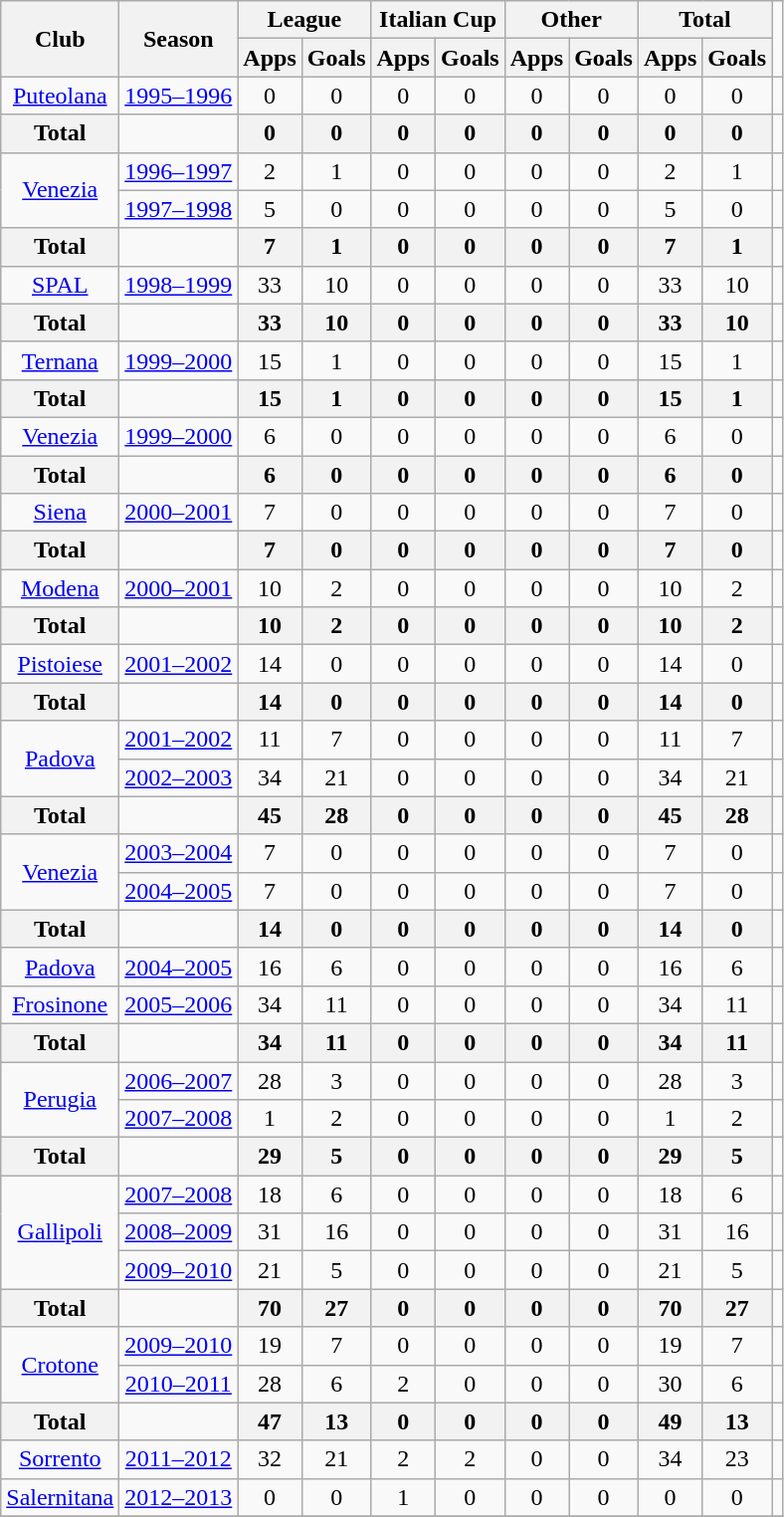<table class="wikitable" style="text-align:center;">
<tr>
<th rowspan="2">Club</th>
<th rowspan="2">Season</th>
<th colspan="2">League</th>
<th colspan="2">Italian Cup</th>
<th colspan="2">Other</th>
<th colspan="2">Total</th>
</tr>
<tr>
<th>Apps</th>
<th>Goals</th>
<th>Apps</th>
<th>Goals</th>
<th>Apps</th>
<th>Goals</th>
<th>Apps</th>
<th>Goals</th>
</tr>
<tr>
<td rowspan="1" valign="center"><a href='#'>Puteolana</a></td>
<td><a href='#'>1995–1996</a></td>
<td>0</td>
<td>0</td>
<td>0</td>
<td>0</td>
<td>0</td>
<td>0</td>
<td>0</td>
<td>0</td>
<td></td>
</tr>
<tr>
<th>Total</th>
<td –></td>
<th>0</th>
<th>0</th>
<th>0</th>
<th>0</th>
<th>0</th>
<th>0</th>
<th>0</th>
<th>0</th>
</tr>
<tr>
<td rowspan="2" valign="center"><a href='#'>Venezia</a></td>
<td><a href='#'>1996–1997</a></td>
<td>2</td>
<td>1</td>
<td>0</td>
<td>0</td>
<td>0</td>
<td>0</td>
<td>2</td>
<td>1</td>
<td></td>
</tr>
<tr>
<td><a href='#'>1997–1998</a></td>
<td>5</td>
<td>0</td>
<td>0</td>
<td>0</td>
<td>0</td>
<td>0</td>
<td>5</td>
<td>0</td>
<td></td>
</tr>
<tr>
<th>Total</th>
<td –></td>
<th>7</th>
<th>1</th>
<th>0</th>
<th>0</th>
<th>0</th>
<th>0</th>
<th>7</th>
<th>1</th>
</tr>
<tr>
<td rowspan="1" valign="center"><a href='#'>SPAL</a></td>
<td><a href='#'>1998–1999</a></td>
<td>33</td>
<td>10</td>
<td>0</td>
<td>0</td>
<td>0</td>
<td>0</td>
<td>33</td>
<td>10</td>
<td></td>
</tr>
<tr>
<th>Total</th>
<td –></td>
<th>33</th>
<th>10</th>
<th>0</th>
<th>0</th>
<th>0</th>
<th>0</th>
<th>33</th>
<th>10</th>
</tr>
<tr>
<td rowspan="1" valign="center"><a href='#'>Ternana</a></td>
<td><a href='#'>1999–2000</a></td>
<td>15</td>
<td>1</td>
<td>0</td>
<td>0</td>
<td>0</td>
<td>0</td>
<td>15</td>
<td>1</td>
<td></td>
</tr>
<tr>
<th>Total</th>
<td –></td>
<th>15</th>
<th>1</th>
<th>0</th>
<th>0</th>
<th>0</th>
<th>0</th>
<th>15</th>
<th>1</th>
</tr>
<tr>
<td rowspan="1" valign="center"><a href='#'>Venezia</a></td>
<td><a href='#'>1999–2000</a></td>
<td>6</td>
<td>0</td>
<td>0</td>
<td>0</td>
<td>0</td>
<td>0</td>
<td>6</td>
<td>0</td>
<td></td>
</tr>
<tr>
<th>Total</th>
<td –></td>
<th>6</th>
<th>0</th>
<th>0</th>
<th>0</th>
<th>0</th>
<th>0</th>
<th>6</th>
<th>0</th>
</tr>
<tr>
<td rowspan="1" valign="center"><a href='#'>Siena</a></td>
<td><a href='#'>2000–2001</a></td>
<td>7</td>
<td>0</td>
<td>0</td>
<td>0</td>
<td>0</td>
<td>0</td>
<td>7</td>
<td>0</td>
<td></td>
</tr>
<tr>
<th>Total</th>
<td –></td>
<th>7</th>
<th>0</th>
<th>0</th>
<th>0</th>
<th>0</th>
<th>0</th>
<th>7</th>
<th>0</th>
</tr>
<tr>
<td rowspan="1" valign="center"><a href='#'>Modena</a></td>
<td><a href='#'>2000–2001</a></td>
<td>10</td>
<td>2</td>
<td>0</td>
<td>0</td>
<td>0</td>
<td>0</td>
<td>10</td>
<td>2</td>
<td></td>
</tr>
<tr>
<th>Total</th>
<td –></td>
<th>10</th>
<th>2</th>
<th>0</th>
<th>0</th>
<th>0</th>
<th>0</th>
<th>10</th>
<th>2</th>
</tr>
<tr>
<td rowspan="1" valign="center"><a href='#'>Pistoiese</a></td>
<td><a href='#'>2001–2002</a></td>
<td>14</td>
<td>0</td>
<td>0</td>
<td>0</td>
<td>0</td>
<td>0</td>
<td>14</td>
<td>0</td>
<td></td>
</tr>
<tr>
<th>Total</th>
<td –></td>
<th>14</th>
<th>0</th>
<th>0</th>
<th>0</th>
<th>0</th>
<th>0</th>
<th>14</th>
<th>0</th>
</tr>
<tr>
<td rowspan="2" valign="center"><a href='#'>Padova</a></td>
<td><a href='#'>2001–2002</a></td>
<td>11</td>
<td>7</td>
<td>0</td>
<td>0</td>
<td>0</td>
<td>0</td>
<td>11</td>
<td>7</td>
<td></td>
</tr>
<tr>
<td><a href='#'>2002–2003</a></td>
<td>34</td>
<td>21</td>
<td>0</td>
<td>0</td>
<td>0</td>
<td>0</td>
<td>34</td>
<td>21</td>
<td></td>
</tr>
<tr>
<th>Total</th>
<td –></td>
<th>45</th>
<th>28</th>
<th>0</th>
<th>0</th>
<th>0</th>
<th>0</th>
<th>45</th>
<th>28</th>
</tr>
<tr>
<td rowspan="2" valign="center"><a href='#'>Venezia</a></td>
<td><a href='#'>2003–2004</a></td>
<td>7</td>
<td>0</td>
<td>0</td>
<td>0</td>
<td>0</td>
<td>0</td>
<td>7</td>
<td>0</td>
<td></td>
</tr>
<tr>
<td><a href='#'>2004–2005</a></td>
<td>7</td>
<td>0</td>
<td>0</td>
<td>0</td>
<td>0</td>
<td>0</td>
<td>7</td>
<td>0</td>
<td></td>
</tr>
<tr>
<th>Total</th>
<td –></td>
<th>14</th>
<th>0</th>
<th>0</th>
<th>0</th>
<th>0</th>
<th>0</th>
<th>14</th>
<th>0</th>
</tr>
<tr>
<td rowspan="1" valign="center"><a href='#'>Padova</a></td>
<td><a href='#'>2004–2005</a></td>
<td>16</td>
<td>6</td>
<td>0</td>
<td>0</td>
<td>0</td>
<td>0</td>
<td>16</td>
<td>6</td>
<td></td>
</tr>
<tr>
<td rowspan="1" valign="center"><a href='#'>Frosinone</a></td>
<td><a href='#'>2005–2006</a></td>
<td>34</td>
<td>11</td>
<td>0</td>
<td>0</td>
<td>0</td>
<td>0</td>
<td>34</td>
<td>11</td>
<td></td>
</tr>
<tr>
<th>Total</th>
<td –></td>
<th>34</th>
<th>11</th>
<th>0</th>
<th>0</th>
<th>0</th>
<th>0</th>
<th>34</th>
<th>11</th>
</tr>
<tr>
<td rowspan="2" valign="center"><a href='#'>Perugia</a></td>
<td><a href='#'>2006–2007</a></td>
<td>28</td>
<td>3</td>
<td>0</td>
<td>0</td>
<td>0</td>
<td>0</td>
<td>28</td>
<td>3</td>
<td></td>
</tr>
<tr>
<td><a href='#'>2007–2008</a></td>
<td>1</td>
<td>2</td>
<td>0</td>
<td>0</td>
<td>0</td>
<td>0</td>
<td>1</td>
<td>2</td>
<td></td>
</tr>
<tr>
<th>Total</th>
<td –></td>
<th>29</th>
<th>5</th>
<th>0</th>
<th>0</th>
<th>0</th>
<th>0</th>
<th>29</th>
<th>5</th>
</tr>
<tr>
<td rowspan="3" valign="center"><a href='#'>Gallipoli</a></td>
<td><a href='#'>2007–2008</a></td>
<td>18</td>
<td>6</td>
<td>0</td>
<td>0</td>
<td>0</td>
<td>0</td>
<td>18</td>
<td>6</td>
<td></td>
</tr>
<tr>
<td><a href='#'>2008–2009</a></td>
<td>31</td>
<td>16</td>
<td>0</td>
<td>0</td>
<td>0</td>
<td>0</td>
<td>31</td>
<td>16</td>
<td></td>
</tr>
<tr>
<td><a href='#'>2009–2010</a></td>
<td>21</td>
<td>5</td>
<td>0</td>
<td>0</td>
<td>0</td>
<td>0</td>
<td>21</td>
<td>5</td>
<td></td>
</tr>
<tr>
<th>Total</th>
<td –></td>
<th>70</th>
<th>27</th>
<th>0</th>
<th>0</th>
<th>0</th>
<th>0</th>
<th>70</th>
<th>27</th>
</tr>
<tr>
<td rowspan="2" valign="center"><a href='#'>Crotone</a></td>
<td><a href='#'>2009–2010</a></td>
<td>19</td>
<td>7</td>
<td>0</td>
<td>0</td>
<td>0</td>
<td>0</td>
<td>19</td>
<td>7</td>
<td></td>
</tr>
<tr>
<td><a href='#'>2010–2011</a></td>
<td>28</td>
<td>6</td>
<td>2</td>
<td>0</td>
<td>0</td>
<td>0</td>
<td>30</td>
<td>6</td>
<td></td>
</tr>
<tr>
<th>Total</th>
<td –></td>
<th>47</th>
<th>13</th>
<th>0</th>
<th>0</th>
<th>0</th>
<th>0</th>
<th>49</th>
<th>13</th>
</tr>
<tr>
<td rowspan="1" valign="center"><a href='#'>Sorrento</a></td>
<td><a href='#'>2011–2012</a></td>
<td>32</td>
<td>21</td>
<td>2</td>
<td>2</td>
<td>0</td>
<td>0</td>
<td>34</td>
<td>23</td>
<td></td>
</tr>
<tr>
<td rowspan="1" valign="center"><a href='#'>Salernitana</a></td>
<td><a href='#'>2012–2013</a></td>
<td>0</td>
<td>0</td>
<td>1</td>
<td>0</td>
<td>0</td>
<td>0</td>
<td>0</td>
<td>0</td>
<td></td>
</tr>
<tr>
</tr>
</table>
